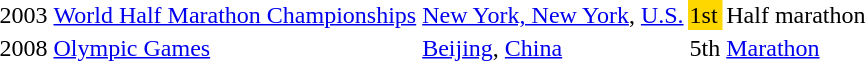<table>
<tr>
<td>2003</td>
<td><a href='#'>World Half Marathon Championships</a></td>
<td><a href='#'>New York, New York</a>, <a href='#'>U.S.</a></td>
<td bgcolor="gold">1st</td>
<td>Half marathon</td>
</tr>
<tr>
<td>2008</td>
<td><a href='#'>Olympic Games</a></td>
<td><a href='#'>Beijing</a>, <a href='#'>China</a></td>
<td>5th</td>
<td><a href='#'>Marathon</a></td>
</tr>
</table>
